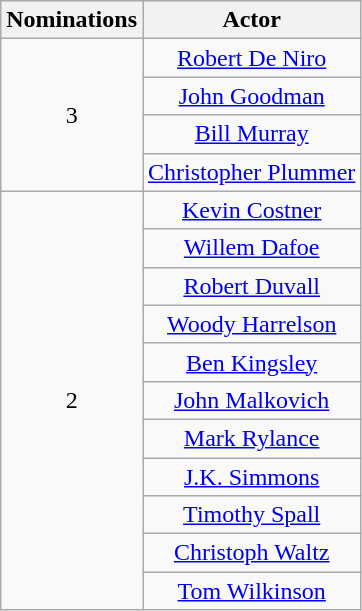<table class="wikitable" style="text-align:center;">
<tr>
<th scope="col" width="55">Nominations</th>
<th scope="col" align="center">Actor</th>
</tr>
<tr>
<td rowspan=4 style="text-align:center">3</td>
<td><a href='#'>Robert De Niro</a></td>
</tr>
<tr>
<td><a href='#'>John Goodman</a></td>
</tr>
<tr>
<td><a href='#'>Bill Murray</a></td>
</tr>
<tr>
<td><a href='#'>Christopher Plummer</a></td>
</tr>
<tr>
<td rowspan=11 style="text-align:center">2</td>
<td><a href='#'>Kevin Costner</a></td>
</tr>
<tr>
<td><a href='#'>Willem Dafoe</a></td>
</tr>
<tr>
<td><a href='#'>Robert Duvall</a></td>
</tr>
<tr>
<td><a href='#'>Woody Harrelson</a></td>
</tr>
<tr>
<td><a href='#'>Ben Kingsley</a></td>
</tr>
<tr>
<td><a href='#'>John Malkovich</a></td>
</tr>
<tr>
<td><a href='#'>Mark Rylance</a></td>
</tr>
<tr>
<td><a href='#'>J.K. Simmons</a></td>
</tr>
<tr>
<td><a href='#'>Timothy Spall</a></td>
</tr>
<tr>
<td><a href='#'>Christoph Waltz</a></td>
</tr>
<tr>
<td><a href='#'>Tom Wilkinson</a></td>
</tr>
</table>
